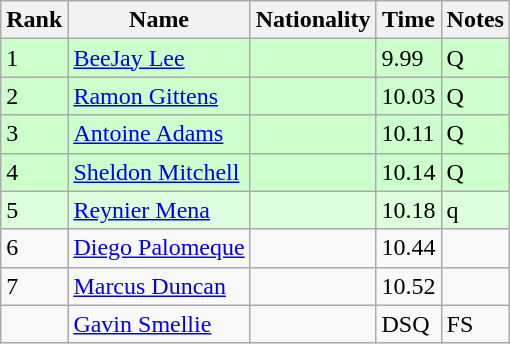<table class="wikitable sortable">
<tr>
<th>Rank</th>
<th>Name</th>
<th>Nationality</th>
<th>Time</th>
<th>Notes</th>
</tr>
<tr bgcolor=ccffcc>
<td>1</td>
<td><a href='#'>BeeJay Lee</a></td>
<td></td>
<td>9.99</td>
<td>Q</td>
</tr>
<tr bgcolor=ccffcc>
<td>2</td>
<td><a href='#'>Ramon Gittens</a></td>
<td></td>
<td>10.03</td>
<td>Q</td>
</tr>
<tr bgcolor=ccffcc>
<td>3</td>
<td><a href='#'>Antoine Adams</a></td>
<td></td>
<td>10.11</td>
<td>Q</td>
</tr>
<tr bgcolor=ccffcc>
<td>4</td>
<td><a href='#'>Sheldon Mitchell</a></td>
<td></td>
<td>10.14</td>
<td>Q</td>
</tr>
<tr bgcolor=ddffdd>
<td>5</td>
<td><a href='#'>Reynier Mena</a></td>
<td></td>
<td>10.18</td>
<td>q</td>
</tr>
<tr>
<td>6</td>
<td><a href='#'>Diego Palomeque</a></td>
<td></td>
<td>10.44</td>
<td></td>
</tr>
<tr>
<td>7</td>
<td><a href='#'>Marcus Duncan</a></td>
<td></td>
<td>10.52</td>
<td></td>
</tr>
<tr>
<td></td>
<td><a href='#'>Gavin Smellie</a></td>
<td></td>
<td>DSQ</td>
<td>FS</td>
</tr>
</table>
